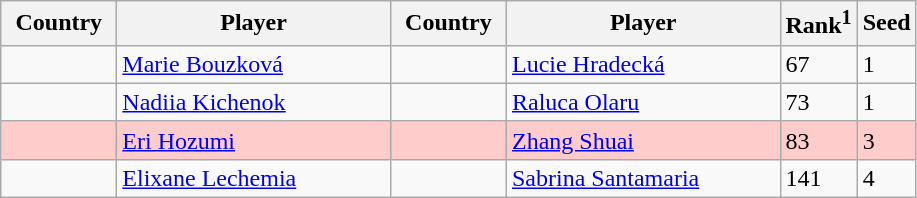<table class="sortable wikitable">
<tr>
<th width="70">Country</th>
<th width="175">Player</th>
<th width="70">Country</th>
<th width="175">Player</th>
<th>Rank<sup>1</sup></th>
<th>Seed</th>
</tr>
<tr>
<td></td>
<td><a href='#'>Marie Bouzková</a></td>
<td></td>
<td><a href='#'>Lucie Hradecká</a></td>
<td>67</td>
<td>1</td>
</tr>
<tr>
<td></td>
<td><a href='#'>Nadiia Kichenok</a></td>
<td></td>
<td><a href='#'>Raluca Olaru</a></td>
<td>73</td>
<td>1</td>
</tr>
<tr style="background:#fcc;">
<td></td>
<td><a href='#'>Eri Hozumi</a></td>
<td></td>
<td><a href='#'>Zhang Shuai</a></td>
<td>83</td>
<td>3</td>
</tr>
<tr>
<td></td>
<td><a href='#'>Elixane Lechemia</a></td>
<td></td>
<td><a href='#'>Sabrina Santamaria</a></td>
<td>141</td>
<td>4</td>
</tr>
</table>
